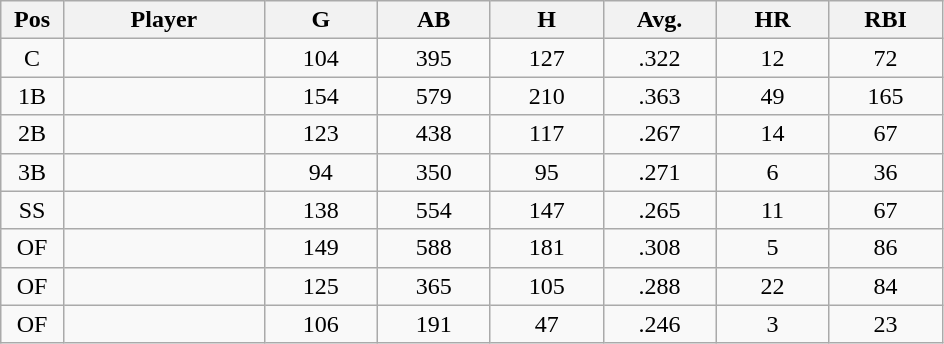<table class="wikitable sortable">
<tr>
<th bgcolor="#DDDDFF" width="5%">Pos</th>
<th bgcolor="#DDDDFF" width="16%">Player</th>
<th bgcolor="#DDDDFF" width="9%">G</th>
<th bgcolor="#DDDDFF" width="9%">AB</th>
<th bgcolor="#DDDDFF" width="9%">H</th>
<th bgcolor="#DDDDFF" width="9%">Avg.</th>
<th bgcolor="#DDDDFF" width="9%">HR</th>
<th bgcolor="#DDDDFF" width="9%">RBI</th>
</tr>
<tr align="center">
<td>C</td>
<td></td>
<td>104</td>
<td>395</td>
<td>127</td>
<td>.322</td>
<td>12</td>
<td>72</td>
</tr>
<tr align="center">
<td>1B</td>
<td></td>
<td>154</td>
<td>579</td>
<td>210</td>
<td>.363</td>
<td>49</td>
<td>165</td>
</tr>
<tr align="center">
<td>2B</td>
<td></td>
<td>123</td>
<td>438</td>
<td>117</td>
<td>.267</td>
<td>14</td>
<td>67</td>
</tr>
<tr align="center">
<td>3B</td>
<td></td>
<td>94</td>
<td>350</td>
<td>95</td>
<td>.271</td>
<td>6</td>
<td>36</td>
</tr>
<tr align="center">
<td>SS</td>
<td></td>
<td>138</td>
<td>554</td>
<td>147</td>
<td>.265</td>
<td>11</td>
<td>67</td>
</tr>
<tr align="center">
<td>OF</td>
<td></td>
<td>149</td>
<td>588</td>
<td>181</td>
<td>.308</td>
<td>5</td>
<td>86</td>
</tr>
<tr align="center">
<td>OF</td>
<td></td>
<td>125</td>
<td>365</td>
<td>105</td>
<td>.288</td>
<td>22</td>
<td>84</td>
</tr>
<tr align="center">
<td>OF</td>
<td></td>
<td>106</td>
<td>191</td>
<td>47</td>
<td>.246</td>
<td>3</td>
<td>23</td>
</tr>
</table>
